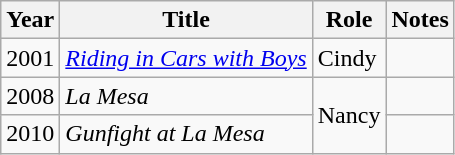<table class="wikitable sortable">
<tr>
<th>Year</th>
<th>Title</th>
<th>Role</th>
<th>Notes</th>
</tr>
<tr>
<td>2001</td>
<td><em><a href='#'>Riding in Cars with Boys</a></em></td>
<td>Cindy</td>
<td></td>
</tr>
<tr>
<td>2008</td>
<td><em>La Mesa</em></td>
<td rowspan="2">Nancy</td>
<td></td>
</tr>
<tr>
<td>2010</td>
<td><em>Gunfight at La Mesa</em></td>
<td></td>
</tr>
</table>
